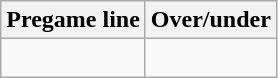<table class="wikitable">
<tr align="center">
<th style=>Pregame line</th>
<th style=>Over/under</th>
</tr>
<tr align="center">
<td> </td>
<td> </td>
</tr>
</table>
